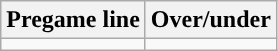<table class="wikitable">
<tr align="center">
<th>Pregame line</th>
<th>Over/under</th>
</tr>
<tr align="center">
<td></td>
<td></td>
</tr>
</table>
